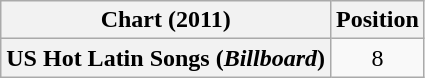<table class="wikitable plainrowheaders" style="text-align:center">
<tr>
<th scope="col">Chart (2011)</th>
<th scope="col">Position</th>
</tr>
<tr>
<th scope="row">US Hot Latin Songs (<em>Billboard</em>)</th>
<td>8</td>
</tr>
</table>
